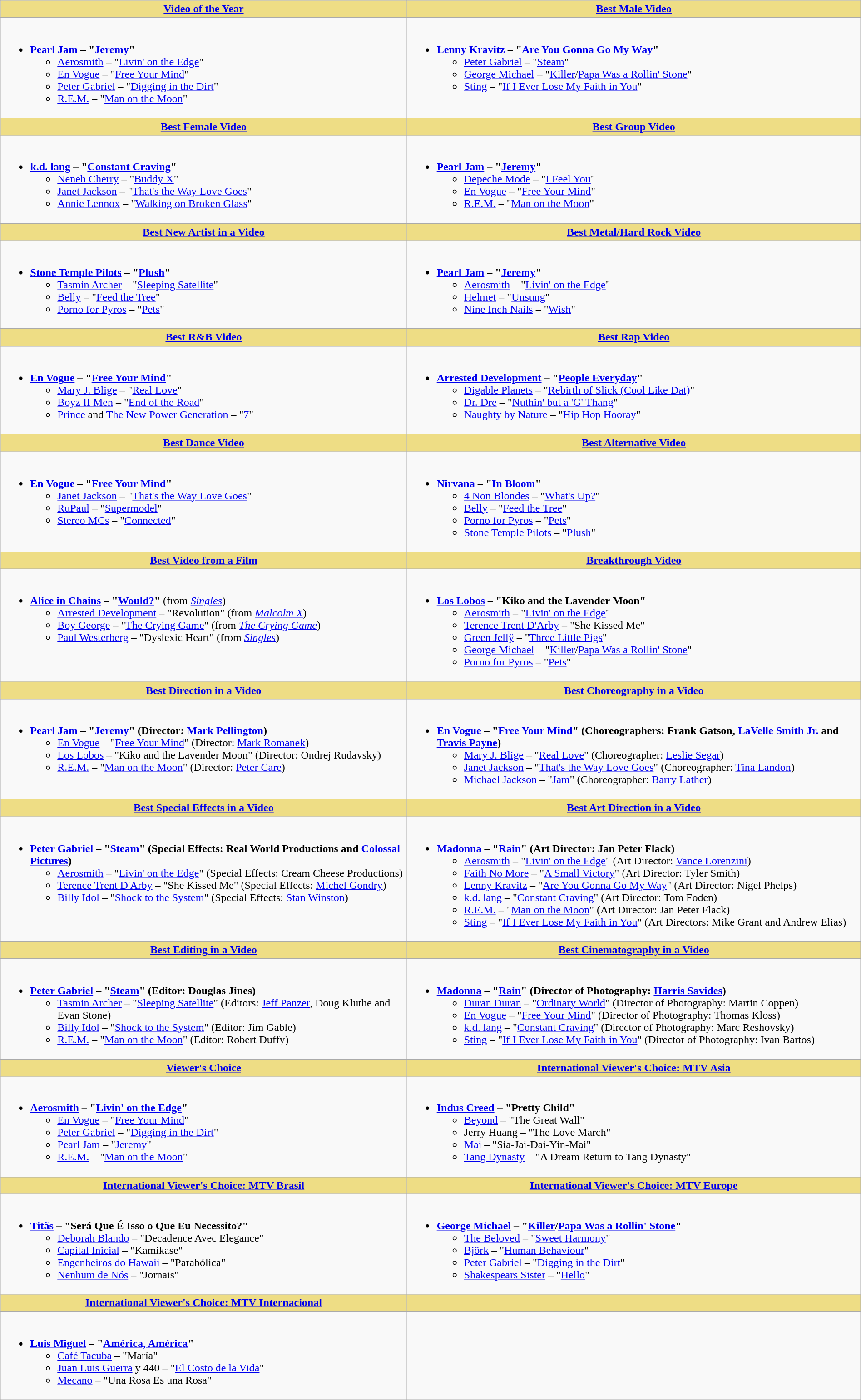<table class="wikitable" style="width:100%">
<tr>
<th style="background:#EEDD85; width=50%"><a href='#'>Video of the Year</a></th>
<th style="background:#EEDD85; width=50%"><a href='#'>Best Male Video</a></th>
</tr>
<tr>
<td valign="top"><br><ul><li><strong><a href='#'>Pearl Jam</a> – "<a href='#'>Jeremy</a>"</strong><ul><li><a href='#'>Aerosmith</a> – "<a href='#'>Livin' on the Edge</a>"</li><li><a href='#'>En Vogue</a> – "<a href='#'>Free Your Mind</a>"</li><li><a href='#'>Peter Gabriel</a> – "<a href='#'>Digging in the Dirt</a>"</li><li><a href='#'>R.E.M.</a> – "<a href='#'>Man on the Moon</a>"</li></ul></li></ul></td>
<td valign="top"><br><ul><li><strong><a href='#'>Lenny Kravitz</a> – "<a href='#'>Are You Gonna Go My Way</a>"</strong><ul><li><a href='#'>Peter Gabriel</a> – "<a href='#'>Steam</a>"</li><li><a href='#'>George Michael</a> – "<a href='#'>Killer</a>/<a href='#'>Papa Was a Rollin' Stone</a>"</li><li><a href='#'>Sting</a> – "<a href='#'>If I Ever Lose My Faith in You</a>"</li></ul></li></ul></td>
</tr>
<tr>
<th style="background:#EEDD85; width=50%"><a href='#'>Best Female Video</a></th>
<th style="background:#EEDD85; width=50%"><a href='#'>Best Group Video</a></th>
</tr>
<tr>
<td valign="top"><br><ul><li><strong><a href='#'>k.d. lang</a> – "<a href='#'>Constant Craving</a>"</strong><ul><li><a href='#'>Neneh Cherry</a> – "<a href='#'>Buddy X</a>"</li><li><a href='#'>Janet Jackson</a> – "<a href='#'>That's the Way Love Goes</a>"</li><li><a href='#'>Annie Lennox</a> – "<a href='#'>Walking on Broken Glass</a>"</li></ul></li></ul></td>
<td valign="top"><br><ul><li><strong><a href='#'>Pearl Jam</a> – "<a href='#'>Jeremy</a>"</strong><ul><li><a href='#'>Depeche Mode</a> – "<a href='#'>I Feel You</a>"</li><li><a href='#'>En Vogue</a> – "<a href='#'>Free Your Mind</a>"</li><li><a href='#'>R.E.M.</a> – "<a href='#'>Man on the Moon</a>"</li></ul></li></ul></td>
</tr>
<tr>
<th style="background:#EEDD85; width=50%"><a href='#'>Best New Artist in a Video</a></th>
<th style="background:#EEDD85; width=50%"><a href='#'>Best Metal/Hard Rock Video</a></th>
</tr>
<tr>
<td valign="top"><br><ul><li><strong><a href='#'>Stone Temple Pilots</a> – "<a href='#'>Plush</a>"</strong><ul><li><a href='#'>Tasmin Archer</a> – "<a href='#'>Sleeping Satellite</a>"</li><li><a href='#'>Belly</a> – "<a href='#'>Feed the Tree</a>"</li><li><a href='#'>Porno for Pyros</a> – "<a href='#'>Pets</a>"</li></ul></li></ul></td>
<td valign="top"><br><ul><li><strong><a href='#'>Pearl Jam</a> – "<a href='#'>Jeremy</a>"</strong><ul><li><a href='#'>Aerosmith</a> – "<a href='#'>Livin' on the Edge</a>"</li><li><a href='#'>Helmet</a> – "<a href='#'>Unsung</a>"</li><li><a href='#'>Nine Inch Nails</a> – "<a href='#'>Wish</a>"</li></ul></li></ul></td>
</tr>
<tr>
<th style="background:#EEDD85; width=50%"><a href='#'>Best R&B Video</a></th>
<th style="background:#EEDD85; width=50%"><a href='#'>Best Rap Video</a></th>
</tr>
<tr>
<td valign="top"><br><ul><li><strong><a href='#'>En Vogue</a> – "<a href='#'>Free Your Mind</a>"</strong><ul><li><a href='#'>Mary J. Blige</a> – "<a href='#'>Real Love</a>"</li><li><a href='#'>Boyz II Men</a> – "<a href='#'>End of the Road</a>"</li><li><a href='#'>Prince</a> and <a href='#'>The New Power Generation</a> – "<a href='#'>7</a>"</li></ul></li></ul></td>
<td valign="top"><br><ul><li><strong><a href='#'>Arrested Development</a> – "<a href='#'>People Everyday</a>"</strong><ul><li><a href='#'>Digable Planets</a> – "<a href='#'>Rebirth of Slick (Cool Like Dat)</a>"</li><li><a href='#'>Dr. Dre</a> – "<a href='#'>Nuthin' but a 'G' Thang</a>"</li><li><a href='#'>Naughty by Nature</a> – "<a href='#'>Hip Hop Hooray</a>"</li></ul></li></ul></td>
</tr>
<tr>
<th style="background:#EEDD85; width=50%"><a href='#'>Best Dance Video</a></th>
<th style="background:#EEDD85; width=50%"><a href='#'>Best Alternative Video</a></th>
</tr>
<tr>
<td valign="top"><br><ul><li><strong><a href='#'>En Vogue</a> – "<a href='#'>Free Your Mind</a>"</strong><ul><li><a href='#'>Janet Jackson</a> – "<a href='#'>That's the Way Love Goes</a>"</li><li><a href='#'>RuPaul</a> – "<a href='#'>Supermodel</a>"</li><li><a href='#'>Stereo MCs</a> – "<a href='#'>Connected</a>"</li></ul></li></ul></td>
<td valign="top"><br><ul><li><strong><a href='#'>Nirvana</a> – "<a href='#'>In Bloom</a>"</strong><ul><li><a href='#'>4 Non Blondes</a> – "<a href='#'>What's Up?</a>"</li><li><a href='#'>Belly</a> – "<a href='#'>Feed the Tree</a>"</li><li><a href='#'>Porno for Pyros</a> – "<a href='#'>Pets</a>"</li><li><a href='#'>Stone Temple Pilots</a> – "<a href='#'>Plush</a>"</li></ul></li></ul></td>
</tr>
<tr>
<th style="background:#EEDD85; width=50%"><a href='#'>Best Video from a Film</a></th>
<th style="background:#EEDD85; width=50%"><a href='#'>Breakthrough Video</a></th>
</tr>
<tr>
<td valign="top"><br><ul><li><strong><a href='#'>Alice in Chains</a> – "<a href='#'>Would?</a>"</strong> (from <em><a href='#'>Singles</a></em>)<ul><li><a href='#'>Arrested Development</a> – "Revolution" (from <em><a href='#'>Malcolm X</a></em>)</li><li><a href='#'>Boy George</a> – "<a href='#'>The Crying Game</a>" (from <em><a href='#'>The Crying Game</a></em>)</li><li><a href='#'>Paul Westerberg</a> – "Dyslexic Heart" (from <em><a href='#'>Singles</a></em>)</li></ul></li></ul></td>
<td valign="top"><br><ul><li><strong><a href='#'>Los Lobos</a> – "Kiko and the Lavender Moon"</strong><ul><li><a href='#'>Aerosmith</a> – "<a href='#'>Livin' on the Edge</a>"</li><li><a href='#'>Terence Trent D'Arby</a> – "She Kissed Me"</li><li><a href='#'>Green Jellÿ</a> – "<a href='#'>Three Little Pigs</a>"</li><li><a href='#'>George Michael</a> – "<a href='#'>Killer</a>/<a href='#'>Papa Was a Rollin' Stone</a>"</li><li><a href='#'>Porno for Pyros</a> – "<a href='#'>Pets</a>"</li></ul></li></ul></td>
</tr>
<tr>
<th style="background:#EEDD85; width=50%"><a href='#'>Best Direction in a Video</a></th>
<th style="background:#EEDD85; width=50%"><a href='#'>Best Choreography in a Video</a></th>
</tr>
<tr>
<td valign="top"><br><ul><li><strong><a href='#'>Pearl Jam</a> – "<a href='#'>Jeremy</a>" (Director: <a href='#'>Mark Pellington</a>)</strong><ul><li><a href='#'>En Vogue</a> – "<a href='#'>Free Your Mind</a>" (Director: <a href='#'>Mark Romanek</a>)</li><li><a href='#'>Los Lobos</a> – "Kiko and the Lavender Moon" (Director: Ondrej Rudavsky)</li><li><a href='#'>R.E.M.</a> – "<a href='#'>Man on the Moon</a>" (Director: <a href='#'>Peter Care</a>)</li></ul></li></ul></td>
<td valign="top"><br><ul><li><strong><a href='#'>En Vogue</a> – "<a href='#'>Free Your Mind</a>" (Choreographers: Frank Gatson, <a href='#'>LaVelle Smith Jr.</a> and <a href='#'>Travis Payne</a>)</strong><ul><li><a href='#'>Mary J. Blige</a> – "<a href='#'>Real Love</a>" (Choreographer: <a href='#'>Leslie Segar</a>)</li><li><a href='#'>Janet Jackson</a> – "<a href='#'>That's the Way Love Goes</a>" (Choreographer: <a href='#'>Tina Landon</a>)</li><li><a href='#'>Michael Jackson</a> – "<a href='#'>Jam</a>" (Choreographer: <a href='#'>Barry Lather</a>)</li></ul></li></ul></td>
</tr>
<tr>
<th style="background:#EEDD85; width=50%"><a href='#'>Best Special Effects in a Video</a></th>
<th style="background:#EEDD85; width=50%"><a href='#'>Best Art Direction in a Video</a></th>
</tr>
<tr>
<td valign="top"><br><ul><li><strong><a href='#'>Peter Gabriel</a> – "<a href='#'>Steam</a>" (Special Effects: Real World Productions and <a href='#'>Colossal Pictures</a>)</strong><ul><li><a href='#'>Aerosmith</a> – "<a href='#'>Livin' on the Edge</a>" (Special Effects: Cream Cheese Productions)</li><li><a href='#'>Terence Trent D'Arby</a> – "She Kissed Me" (Special Effects: <a href='#'>Michel Gondry</a>)</li><li><a href='#'>Billy Idol</a> – "<a href='#'>Shock to the System</a>" (Special Effects: <a href='#'>Stan Winston</a>)</li></ul></li></ul></td>
<td valign="top"><br><ul><li><strong><a href='#'>Madonna</a> – "<a href='#'>Rain</a>" (Art Director: Jan Peter Flack)</strong><ul><li><a href='#'>Aerosmith</a> – "<a href='#'>Livin' on the Edge</a>" (Art Director: <a href='#'>Vance Lorenzini</a>)</li><li><a href='#'>Faith No More</a> – "<a href='#'>A Small Victory</a>" (Art Director: Tyler Smith)</li><li><a href='#'>Lenny Kravitz</a> – "<a href='#'>Are You Gonna Go My Way</a>" (Art Director: Nigel Phelps)</li><li><a href='#'>k.d. lang</a> – "<a href='#'>Constant Craving</a>" (Art Director: Tom Foden)</li><li><a href='#'>R.E.M.</a> – "<a href='#'>Man on the Moon</a>" (Art Director: Jan Peter Flack)</li><li><a href='#'>Sting</a> – "<a href='#'>If I Ever Lose My Faith in You</a>" (Art Directors: Mike Grant and Andrew Elias)</li></ul></li></ul></td>
</tr>
<tr>
<th style="background:#EEDD85; width=50%"><a href='#'>Best Editing in a Video</a></th>
<th style="background:#EEDD85; width=50%"><a href='#'>Best Cinematography in a Video</a></th>
</tr>
<tr>
<td valign="top"><br><ul><li><strong><a href='#'>Peter Gabriel</a> – "<a href='#'>Steam</a>" (Editor: Douglas Jines)</strong><ul><li><a href='#'>Tasmin Archer</a> – "<a href='#'>Sleeping Satellite</a>" (Editors: <a href='#'>Jeff Panzer</a>, Doug Kluthe and Evan Stone)</li><li><a href='#'>Billy Idol</a> – "<a href='#'>Shock to the System</a>" (Editor: Jim Gable)</li><li><a href='#'>R.E.M.</a> – "<a href='#'>Man on the Moon</a>" (Editor: Robert Duffy)</li></ul></li></ul></td>
<td valign="top"><br><ul><li><strong><a href='#'>Madonna</a> – "<a href='#'>Rain</a>" (Director of Photography: <a href='#'>Harris Savides</a>)</strong><ul><li><a href='#'>Duran Duran</a> – "<a href='#'>Ordinary World</a>" (Director of Photography: Martin Coppen)</li><li><a href='#'>En Vogue</a> – "<a href='#'>Free Your Mind</a>" (Director of Photography: Thomas Kloss)</li><li><a href='#'>k.d. lang</a> – "<a href='#'>Constant Craving</a>" (Director of Photography: Marc Reshovsky)</li><li><a href='#'>Sting</a> – "<a href='#'>If I Ever Lose My Faith in You</a>" (Director of Photography: Ivan Bartos)</li></ul></li></ul></td>
</tr>
<tr>
<th style="background:#EEDD85; width=50%"><a href='#'>Viewer's Choice</a></th>
<th style="background:#EEDD82; width=50%"><a href='#'>International Viewer's Choice: MTV Asia</a></th>
</tr>
<tr>
<td valign="top"><br><ul><li><strong><a href='#'>Aerosmith</a> – "<a href='#'>Livin' on the Edge</a>"</strong><ul><li><a href='#'>En Vogue</a> – "<a href='#'>Free Your Mind</a>"</li><li><a href='#'>Peter Gabriel</a> – "<a href='#'>Digging in the Dirt</a>"</li><li><a href='#'>Pearl Jam</a> – "<a href='#'>Jeremy</a>"</li><li><a href='#'>R.E.M.</a> – "<a href='#'>Man on the Moon</a>"</li></ul></li></ul></td>
<td valign="top"><br><ul><li><strong><a href='#'>Indus Creed</a> – "Pretty Child"</strong><ul><li><a href='#'>Beyond</a> – "The Great Wall"</li><li>Jerry Huang – "The Love March"</li><li><a href='#'>Mai</a> – "Sia-Jai-Dai-Yin-Mai"</li><li><a href='#'>Tang Dynasty</a> – "A Dream Return to Tang Dynasty"</li></ul></li></ul></td>
</tr>
<tr>
<th style="background:#EEDD85; width=50%"><a href='#'>International Viewer's Choice: MTV Brasil</a></th>
<th style="background:#EEDD85; width=50%"><a href='#'>International Viewer's Choice: MTV Europe</a></th>
</tr>
<tr>
<td valign="top"><br><ul><li><strong><a href='#'>Titãs</a> – "Será Que É Isso o Que Eu Necessito?"</strong><ul><li><a href='#'>Deborah Blando</a> – "Decadence Avec Elegance"</li><li><a href='#'>Capital Inicial</a> – "Kamikase"</li><li><a href='#'>Engenheiros do Hawaii</a> – "Parabólica"</li><li><a href='#'>Nenhum de Nós</a> – "Jornais"</li></ul></li></ul></td>
<td valign="top"><br><ul><li><strong><a href='#'>George Michael</a> – "<a href='#'>Killer</a>/<a href='#'>Papa Was a Rollin' Stone</a>"</strong><ul><li><a href='#'>The Beloved</a> – "<a href='#'>Sweet Harmony</a>"</li><li><a href='#'>Björk</a> – "<a href='#'>Human Behaviour</a>"</li><li><a href='#'>Peter Gabriel</a> – "<a href='#'>Digging in the Dirt</a>"</li><li><a href='#'>Shakespears Sister</a> – "<a href='#'>Hello</a>"</li></ul></li></ul></td>
</tr>
<tr>
<th style="background:#EEDD85; width=50%"><a href='#'>International Viewer's Choice: MTV Internacional</a></th>
<th style="background:#EEDD85; width=50%"></th>
</tr>
<tr>
<td valign="top"><br><ul><li><strong><a href='#'>Luis Miguel</a> – "<a href='#'>América, América</a>"</strong><ul><li><a href='#'>Café Tacuba</a> – "María"</li><li><a href='#'>Juan Luis Guerra</a> y 440 – "<a href='#'>El Costo de la Vida</a>"</li><li><a href='#'>Mecano</a> – "Una Rosa Es una Rosa"</li></ul></li></ul></td>
</tr>
</table>
